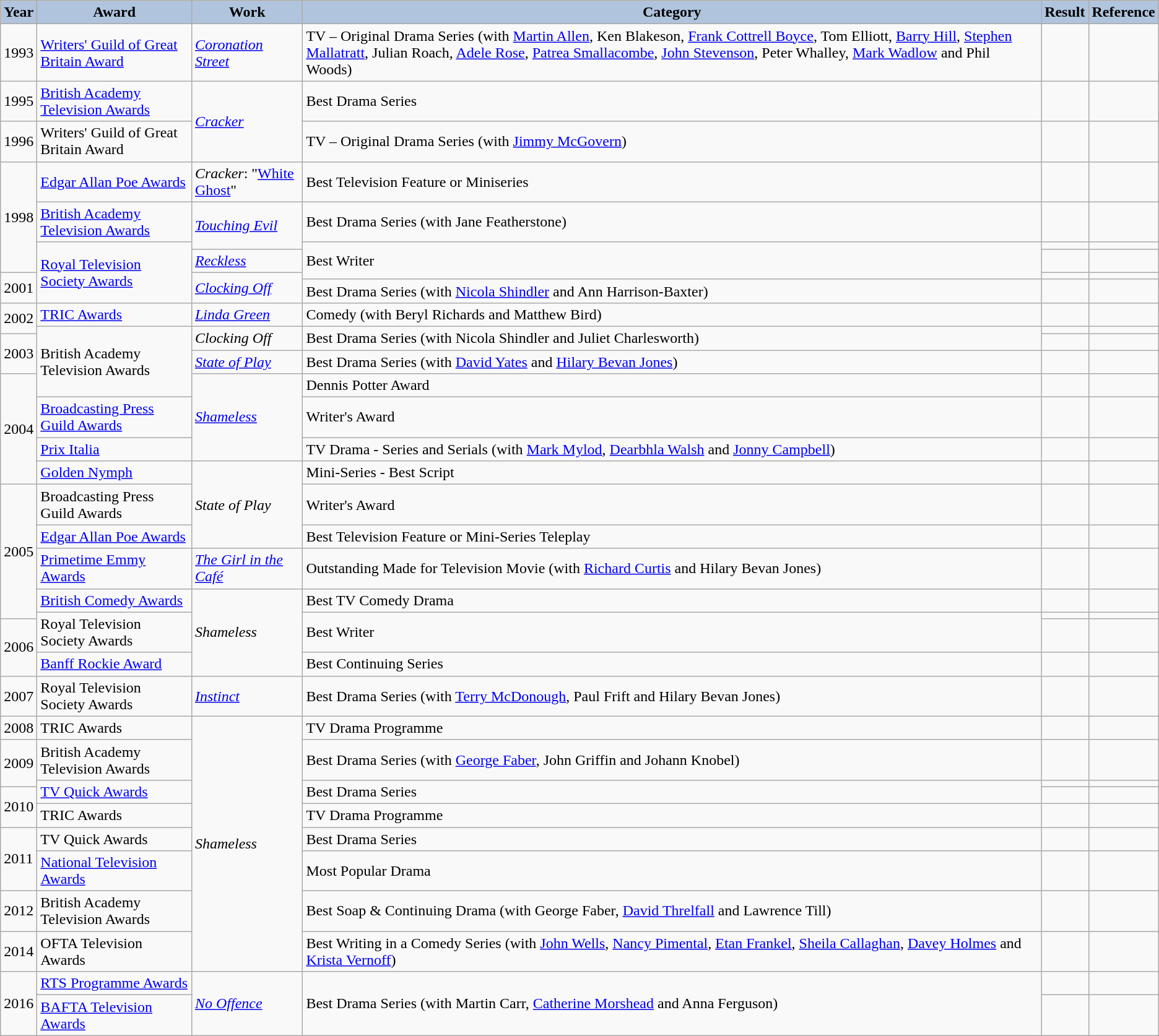<table class="wikitable sortable">
<tr>
<th style="background:#B0C4DE;">Year</th>
<th style="background:#B0C4DE;">Award</th>
<th style="background:#B0C4DE;">Work</th>
<th style="background:#B0C4DE;">Category</th>
<th style="background:#B0C4DE;">Result</th>
<th style="background:#B0C4DE;">Reference</th>
</tr>
<tr>
<td>1993</td>
<td><a href='#'>Writers' Guild of Great Britain Award</a></td>
<td><em><a href='#'>Coronation Street</a></em></td>
<td>TV – Original Drama Series (with <a href='#'>Martin Allen</a>, Ken Blakeson, <a href='#'>Frank Cottrell Boyce</a>, Tom Elliott, <a href='#'>Barry Hill</a>, <a href='#'>Stephen Mallatratt</a>, Julian Roach, <a href='#'>Adele Rose</a>, <a href='#'>Patrea Smallacombe</a>, <a href='#'>John Stevenson</a>, Peter Whalley, <a href='#'>Mark Wadlow</a> and Phil Woods)</td>
<td></td>
<td></td>
</tr>
<tr>
<td>1995</td>
<td><a href='#'>British Academy Television Awards</a></td>
<td rowspan="2"><em><a href='#'>Cracker</a></em></td>
<td>Best Drama Series</td>
<td></td>
<td></td>
</tr>
<tr>
<td>1996</td>
<td>Writers' Guild of Great Britain Award</td>
<td>TV – Original Drama Series (with <a href='#'>Jimmy McGovern</a>)</td>
<td></td>
<td></td>
</tr>
<tr>
<td rowspan="4">1998</td>
<td><a href='#'>Edgar Allan Poe Awards</a></td>
<td><em>Cracker</em>: "<a href='#'>White Ghost</a>"</td>
<td>Best Television Feature or Miniseries</td>
<td></td>
<td></td>
</tr>
<tr>
<td><a href='#'>British Academy Television Awards</a></td>
<td rowspan="2"><em><a href='#'>Touching Evil</a></em></td>
<td>Best Drama Series (with Jane Featherstone)</td>
<td></td>
<td></td>
</tr>
<tr>
<td rowspan="4"><a href='#'>Royal Television Society Awards</a></td>
<td rowspan="3">Best Writer</td>
<td></td>
<td></td>
</tr>
<tr>
<td><em><a href='#'>Reckless</a></em></td>
<td></td>
<td></td>
</tr>
<tr>
<td rowspan="2">2001</td>
<td rowspan="2"><em><a href='#'>Clocking Off</a></em></td>
<td></td>
<td></td>
</tr>
<tr>
<td>Best Drama Series (with <a href='#'>Nicola Shindler</a> and Ann Harrison-Baxter)</td>
<td></td>
<td></td>
</tr>
<tr>
<td rowspan="2">2002</td>
<td><a href='#'>TRIC Awards</a></td>
<td><em><a href='#'>Linda Green</a></em></td>
<td>Comedy (with Beryl Richards and Matthew Bird)</td>
<td></td>
<td></td>
</tr>
<tr>
<td rowspan="4">British Academy Television Awards</td>
<td rowspan="2"><em>Clocking Off</em></td>
<td rowspan="2">Best Drama Series (with Nicola Shindler and Juliet Charlesworth)</td>
<td></td>
<td></td>
</tr>
<tr>
<td rowspan="2">2003</td>
<td></td>
<td></td>
</tr>
<tr>
<td><em><a href='#'>State of Play</a></em></td>
<td>Best Drama Series (with <a href='#'>David Yates</a> and <a href='#'>Hilary Bevan Jones</a>)</td>
<td></td>
<td></td>
</tr>
<tr>
<td rowspan="4">2004</td>
<td rowspan="3"><em><a href='#'>Shameless</a></em></td>
<td>Dennis Potter Award</td>
<td></td>
<td></td>
</tr>
<tr>
<td><a href='#'>Broadcasting Press Guild Awards</a></td>
<td>Writer's Award</td>
<td></td>
<td></td>
</tr>
<tr>
<td><a href='#'>Prix Italia</a></td>
<td>TV Drama - Series and Serials (with <a href='#'>Mark Mylod</a>, <a href='#'>Dearbhla Walsh</a> and <a href='#'>Jonny Campbell</a>)</td>
<td></td>
<td></td>
</tr>
<tr>
<td><a href='#'>Golden Nymph</a></td>
<td rowspan="3"><em>State of Play</em></td>
<td>Mini-Series - Best Script</td>
<td></td>
<td></td>
</tr>
<tr>
<td rowspan="5">2005</td>
<td>Broadcasting Press Guild Awards</td>
<td>Writer's Award</td>
<td></td>
<td></td>
</tr>
<tr>
<td><a href='#'>Edgar Allan Poe Awards</a></td>
<td>Best Television Feature or Mini-Series Teleplay</td>
<td></td>
<td></td>
</tr>
<tr>
<td><a href='#'>Primetime Emmy Awards</a></td>
<td><em><a href='#'>The Girl in the Café</a></em></td>
<td>Outstanding Made for Television Movie (with <a href='#'>Richard Curtis</a> and Hilary Bevan Jones)</td>
<td></td>
<td></td>
</tr>
<tr>
<td><a href='#'>British Comedy Awards</a></td>
<td rowspan="4"><em>Shameless</em></td>
<td>Best TV Comedy Drama</td>
<td></td>
<td></td>
</tr>
<tr>
<td rowspan="2">Royal Television Society Awards</td>
<td rowspan="2">Best Writer</td>
<td></td>
<td></td>
</tr>
<tr>
<td rowspan="2">2006</td>
<td></td>
<td></td>
</tr>
<tr>
<td><a href='#'>Banff Rockie Award</a></td>
<td>Best Continuing Series</td>
<td></td>
<td></td>
</tr>
<tr>
<td>2007</td>
<td>Royal Television Society Awards</td>
<td><em><a href='#'>Instinct</a></em></td>
<td>Best Drama Series (with <a href='#'>Terry McDonough</a>, Paul Frift and Hilary Bevan Jones)</td>
<td></td>
<td></td>
</tr>
<tr>
<td>2008</td>
<td>TRIC Awards</td>
<td rowspan="9"><em>Shameless</em></td>
<td>TV Drama Programme</td>
<td></td>
<td></td>
</tr>
<tr>
<td rowspan="2">2009</td>
<td>British Academy Television Awards</td>
<td>Best Drama Series (with <a href='#'>George Faber</a>, John Griffin and Johann Knobel)</td>
<td></td>
<td></td>
</tr>
<tr>
<td rowspan="2"><a href='#'>TV Quick Awards</a></td>
<td rowspan="2">Best Drama Series</td>
<td></td>
<td></td>
</tr>
<tr>
<td rowspan="2">2010</td>
<td></td>
<td></td>
</tr>
<tr>
<td>TRIC Awards</td>
<td>TV Drama Programme</td>
<td></td>
<td></td>
</tr>
<tr>
<td rowspan="2">2011</td>
<td>TV Quick Awards</td>
<td>Best Drama Series</td>
<td></td>
<td></td>
</tr>
<tr>
<td><a href='#'>National Television Awards</a></td>
<td>Most Popular Drama</td>
<td></td>
<td></td>
</tr>
<tr>
<td>2012</td>
<td>British Academy Television Awards</td>
<td>Best Soap & Continuing Drama (with George Faber, <a href='#'>David Threlfall</a> and Lawrence Till)</td>
<td></td>
<td></td>
</tr>
<tr>
<td>2014</td>
<td>OFTA Television Awards</td>
<td>Best Writing in a Comedy Series (with <a href='#'>John Wells</a>, <a href='#'>Nancy Pimental</a>, <a href='#'>Etan Frankel</a>, <a href='#'>Sheila Callaghan</a>, <a href='#'>Davey Holmes</a> and <a href='#'>Krista Vernoff</a>)</td>
<td></td>
<td></td>
</tr>
<tr>
<td rowspan="2">2016</td>
<td><a href='#'>RTS Programme Awards</a></td>
<td rowspan="2"><em><a href='#'>No Offence</a></em></td>
<td rowspan="2">Best Drama Series (with Martin Carr, <a href='#'>Catherine Morshead</a> and Anna Ferguson)</td>
<td></td>
<td></td>
</tr>
<tr>
<td><a href='#'>BAFTA Television Awards</a></td>
<td></td>
<td></td>
</tr>
</table>
